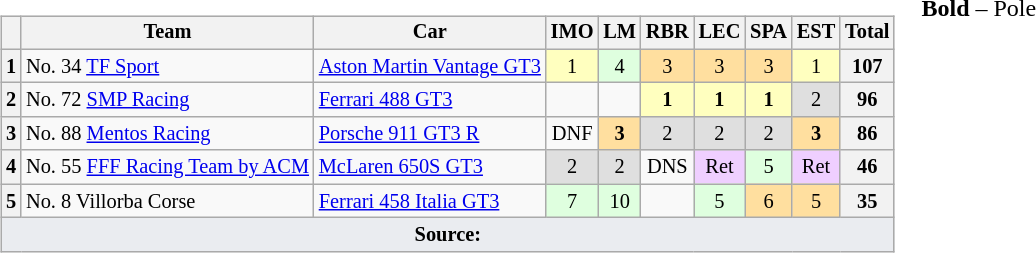<table>
<tr>
<td valign="top"><br><table class="wikitable" style="font-size: 85%; text-align:center;">
<tr>
<th></th>
<th>Team</th>
<th>Car</th>
<th>IMO<br></th>
<th>LM<br></th>
<th>RBR<br></th>
<th>LEC<br></th>
<th>SPA<br></th>
<th>EST<br></th>
<th>Total</th>
</tr>
<tr>
<th>1</th>
<td align=left> No. 34 <a href='#'>TF Sport</a></td>
<td align=left><a href='#'>Aston Martin Vantage GT3</a></td>
<td style="background:#ffffbf;">1</td>
<td style="background:#dfffdf;">4</td>
<td style="background:#ffdf9f;">3</td>
<td style="background:#ffdf9f;">3</td>
<td style="background:#ffdf9f;">3</td>
<td style="background:#ffffbf;">1</td>
<th>107</th>
</tr>
<tr>
<th>2</th>
<td align=left> No. 72 <a href='#'>SMP Racing</a></td>
<td align=left><a href='#'>Ferrari 488 GT3</a></td>
<td></td>
<td></td>
<td style="background:#ffffbf;"><strong>1</strong></td>
<td style="background:#ffffbf;"><strong>1</strong></td>
<td style="background:#ffffbf;"><strong>1</strong></td>
<td style="background:#dfdfdf;">2</td>
<th>96</th>
</tr>
<tr>
<th>3</th>
<td align=left> No. 88 <a href='#'>Mentos Racing</a></td>
<td align=left><a href='#'>Porsche 911 GT3 R</a></td>
<td>DNF</td>
<td style="background:#ffdf9f;"><strong>3</strong></td>
<td style="background:#dfdfdf;">2</td>
<td style="background:#dfdfdf;">2</td>
<td style="background:#dfdfdf;">2</td>
<td style="background:#ffdf9f;"><strong>3</strong></td>
<th>86</th>
</tr>
<tr>
<th>4</th>
<td align=left> No. 55 <a href='#'>FFF Racing Team by ACM</a></td>
<td align=left><a href='#'>McLaren 650S GT3</a></td>
<td style="background:#dfdfdf;">2</td>
<td style="background:#dfdfdf;">2</td>
<td>DNS</td>
<td style="background:#efcfff;">Ret</td>
<td style="background:#dfffdf;">5</td>
<td style="background:#efcfff;">Ret</td>
<th>46</th>
</tr>
<tr>
<th>5</th>
<td align=left> No. 8 Villorba Corse</td>
<td align=left><a href='#'>Ferrari 458 Italia GT3</a></td>
<td style="background:#dfffdf;">7</td>
<td style="background:#dfffdf;">10</td>
<td></td>
<td style="background:#dfffdf;">5</td>
<td style="background:#ffdf9f;">6</td>
<td style="background:#ffdf9f;">5</td>
<th>35</th>
</tr>
<tr class="sortbottom">
<td colspan="10" style="background-color:#EAECF0;text-align:center"><strong>Source:</strong></td>
</tr>
</table>
</td>
<td valign="top"><br>
<span><strong>Bold</strong> – Pole</span></td>
</tr>
</table>
